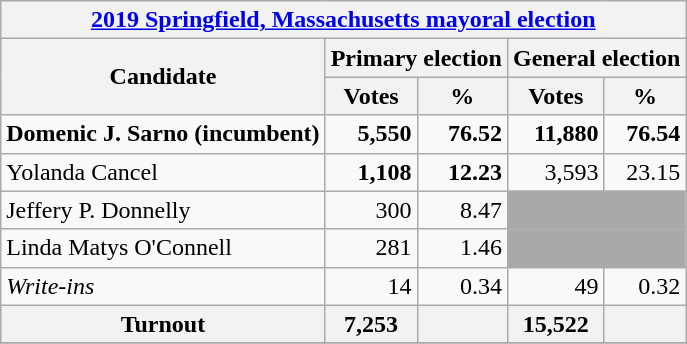<table class=wikitable>
<tr>
<th colspan=5><a href='#'>2019 Springfield, Massachusetts mayoral election</a></th>
</tr>
<tr>
<th colspan=1 rowspan=2>Candidate</th>
<th colspan=2>Primary election</th>
<th colspan=2><strong>General election</strong></th>
</tr>
<tr>
<th>Votes</th>
<th>%</th>
<th>Votes</th>
<th>%</th>
</tr>
<tr>
<td><strong>Domenic J. Sarno (incumbent)</strong></td>
<td align="right"><strong>5,550</strong></td>
<td align="right"><strong>76.52</strong></td>
<td align="right"><strong>11,880</strong></td>
<td align="right"><strong>76.54</strong></td>
</tr>
<tr>
<td>Yolanda Cancel</td>
<td align="right"><strong>1,108</strong></td>
<td align="right"><strong>12.23</strong></td>
<td align="right">3,593</td>
<td align="right">23.15</td>
</tr>
<tr>
<td>Jeffery P. Donnelly</td>
<td align="right">300</td>
<td align="right">8.47</td>
<td colspan=2 bgcolor=darkgray></td>
</tr>
<tr>
<td>Linda Matys O'Connell</td>
<td align="right">281</td>
<td align="right">1.46</td>
<td colspan=2 bgcolor=darkgray></td>
</tr>
<tr>
<td><em>Write-ins</em></td>
<td align="right">14</td>
<td align="right">0.34</td>
<td align="right">49</td>
<td align="right">0.32</td>
</tr>
<tr>
<th><strong>Turnout</strong></th>
<th>7,253</th>
<th></th>
<th>15,522</th>
<th></th>
</tr>
<tr>
</tr>
</table>
